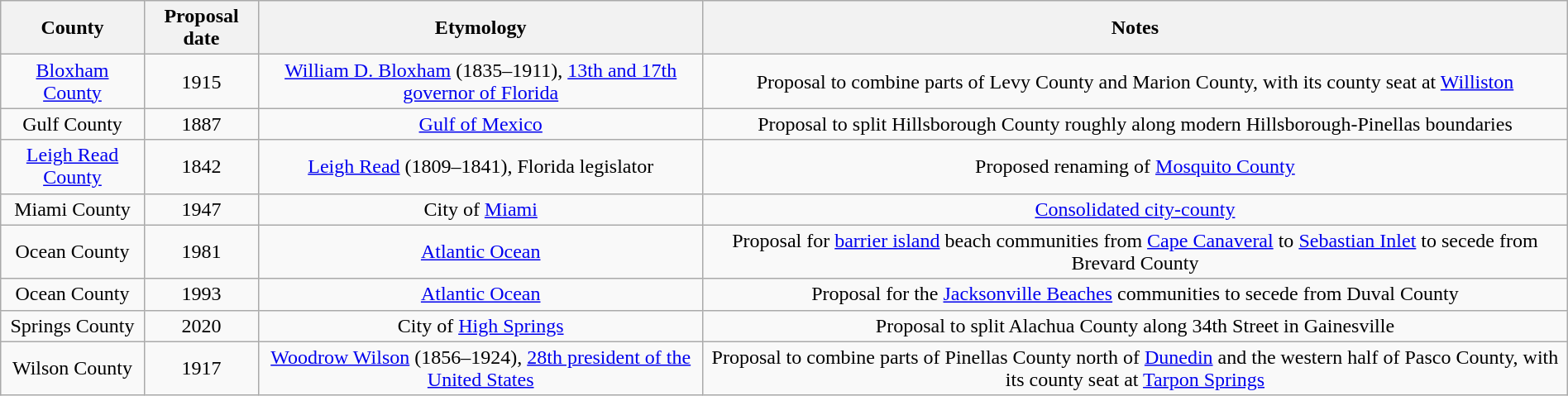<table class="wikitable" style="margin:auto; text-align: center;">
<tr>
<th>County</th>
<th>Proposal date</th>
<th>Etymology</th>
<th>Notes</th>
</tr>
<tr>
<td><a href='#'>Bloxham County</a></td>
<td>1915</td>
<td><a href='#'>William D. Bloxham</a> (1835–1911), <a href='#'>13th and 17th governor of Florida</a></td>
<td>Proposal to combine parts of Levy County and Marion County, with its county seat at <a href='#'>Williston</a></td>
</tr>
<tr>
<td>Gulf County</td>
<td>1887</td>
<td><a href='#'>Gulf of Mexico</a></td>
<td>Proposal to split Hillsborough County roughly along modern Hillsborough-Pinellas boundaries</td>
</tr>
<tr>
<td><a href='#'>Leigh Read County</a></td>
<td>1842</td>
<td><a href='#'>Leigh Read</a> (1809–1841), Florida legislator</td>
<td>Proposed renaming of <a href='#'>Mosquito County</a></td>
</tr>
<tr>
<td>Miami County</td>
<td>1947</td>
<td>City of <a href='#'>Miami</a></td>
<td><a href='#'>Consolidated city-county</a></td>
</tr>
<tr>
<td>Ocean County</td>
<td>1981</td>
<td><a href='#'>Atlantic Ocean</a></td>
<td>Proposal for <a href='#'>barrier island</a> beach communities from <a href='#'>Cape Canaveral</a> to <a href='#'>Sebastian Inlet</a> to secede from Brevard County</td>
</tr>
<tr>
<td>Ocean County</td>
<td>1993</td>
<td><a href='#'>Atlantic Ocean</a></td>
<td>Proposal for the <a href='#'>Jacksonville Beaches</a> communities to secede from Duval County</td>
</tr>
<tr>
<td>Springs County</td>
<td>2020</td>
<td>City of <a href='#'>High Springs</a></td>
<td>Proposal to split Alachua County along 34th Street in Gainesville</td>
</tr>
<tr>
<td>Wilson County</td>
<td>1917</td>
<td><a href='#'>Woodrow Wilson</a> (1856–1924), <a href='#'>28th president of the United States</a></td>
<td>Proposal to combine parts of Pinellas County north of <a href='#'>Dunedin</a> and the western half of Pasco County, with its county seat at <a href='#'>Tarpon Springs</a></td>
</tr>
</table>
